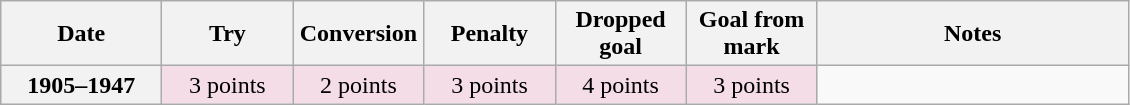<table class="wikitable">
<tr>
<th scope="col" style="width:100px;">Date</th>
<th scope="col" style="width:80px;">Try</th>
<th scope="col" style="width:80px;">Conversion</th>
<th scope="col" style="width:80px;">Penalty</th>
<th scope="col" style="width:80px;">Dropped goal</th>
<th scope="col" style="width:80px;">Goal from mark</th>
<th scope="col" style="width:200px;">Notes<br></th>
</tr>
<tr style="text-align:center;background:#F4DDE7;">
<th>1905–1947</th>
<td>3 points</td>
<td>2 points</td>
<td>3 points</td>
<td>4 points</td>
<td>3 points<br></td>
</tr>
</table>
